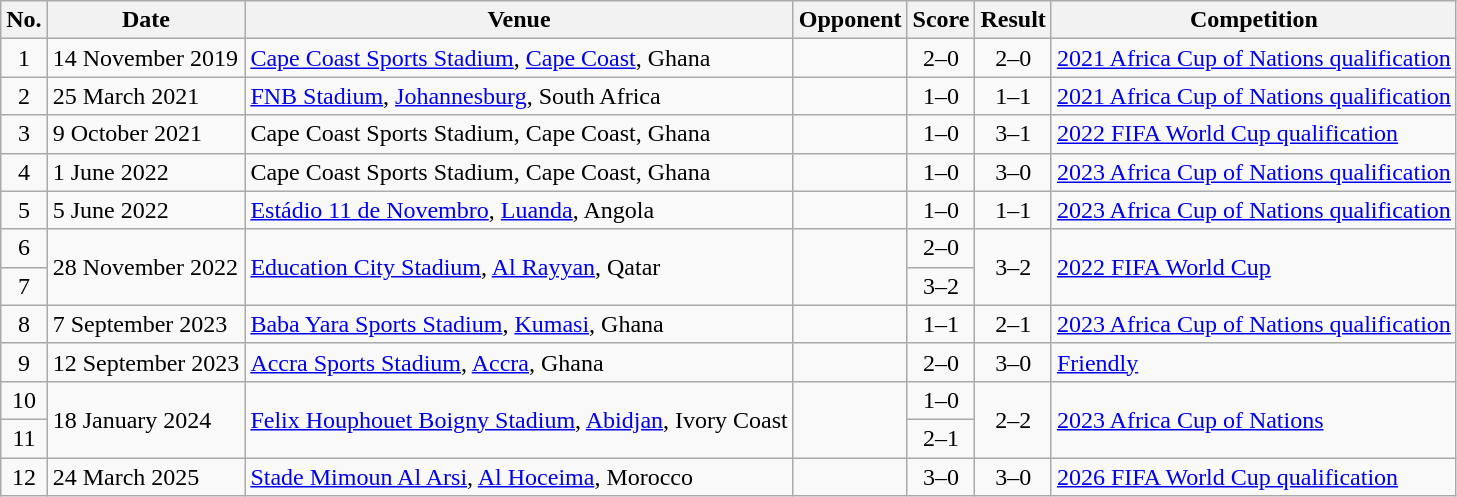<table class="wikitable sortable">
<tr>
<th scope="col">No.</th>
<th scope="col">Date</th>
<th scope="col">Venue</th>
<th scope="col">Opponent</th>
<th scope="col">Score</th>
<th scope="col">Result</th>
<th scope="col">Competition</th>
</tr>
<tr>
<td align="center">1</td>
<td>14 November 2019</td>
<td><a href='#'>Cape Coast Sports Stadium</a>, <a href='#'>Cape Coast</a>, Ghana</td>
<td></td>
<td align="center">2–0</td>
<td align="center">2–0</td>
<td><a href='#'>2021 Africa Cup of Nations qualification</a></td>
</tr>
<tr>
<td align="center">2</td>
<td>25 March 2021</td>
<td><a href='#'>FNB Stadium</a>, <a href='#'>Johannesburg</a>, South Africa</td>
<td></td>
<td align="center">1–0</td>
<td align="center">1–1</td>
<td><a href='#'>2021 Africa Cup of Nations qualification</a></td>
</tr>
<tr>
<td align=center>3</td>
<td>9 October 2021</td>
<td>Cape Coast Sports Stadium, Cape Coast, Ghana</td>
<td></td>
<td align="center">1–0</td>
<td align="center">3–1</td>
<td><a href='#'>2022 FIFA World Cup qualification</a></td>
</tr>
<tr>
<td align=center>4</td>
<td>1 June 2022</td>
<td>Cape Coast Sports Stadium, Cape Coast, Ghana</td>
<td></td>
<td align="center">1–0</td>
<td align="center">3–0</td>
<td><a href='#'>2023 Africa Cup of Nations qualification</a></td>
</tr>
<tr>
<td align=center>5</td>
<td>5 June 2022</td>
<td><a href='#'>Estádio 11 de Novembro</a>, <a href='#'>Luanda</a>, Angola</td>
<td></td>
<td align="center">1–0</td>
<td align="center">1–1</td>
<td><a href='#'>2023 Africa Cup of Nations qualification</a></td>
</tr>
<tr>
<td align=center>6</td>
<td rowspan=2>28 November 2022</td>
<td rowspan=2><a href='#'>Education City Stadium</a>, <a href='#'>Al Rayyan</a>, Qatar</td>
<td rowspan=2></td>
<td align="center">2–0</td>
<td rowspan=2 align="center">3–2</td>
<td rowspan=2><a href='#'>2022 FIFA World Cup</a></td>
</tr>
<tr>
<td align=center>7</td>
<td align="center">3–2</td>
</tr>
<tr>
<td align=center>8</td>
<td>7 September 2023</td>
<td><a href='#'>Baba Yara Sports Stadium</a>, <a href='#'>Kumasi</a>, Ghana</td>
<td></td>
<td align="center">1–1</td>
<td align="center">2–1</td>
<td><a href='#'>2023 Africa Cup of Nations qualification</a></td>
</tr>
<tr>
<td align=center>9</td>
<td>12 September 2023</td>
<td><a href='#'>Accra Sports Stadium</a>, <a href='#'>Accra</a>, Ghana</td>
<td></td>
<td align="center">2–0</td>
<td align="center">3–0</td>
<td><a href='#'>Friendly</a></td>
</tr>
<tr>
<td align=center>10</td>
<td rowspan=2>18 January 2024</td>
<td rowspan=2><a href='#'>Felix Houphouet Boigny Stadium</a>, <a href='#'>Abidjan</a>, Ivory Coast</td>
<td rowspan=2></td>
<td align="center">1–0</td>
<td rowspan=2 align="center">2–2</td>
<td rowspan=2><a href='#'>2023 Africa Cup of Nations</a></td>
</tr>
<tr>
<td align=center>11</td>
<td align="center">2–1</td>
</tr>
<tr>
<td align=center>12</td>
<td>24 March 2025</td>
<td><a href='#'>Stade Mimoun Al Arsi</a>, <a href='#'>Al Hoceima</a>, Morocco</td>
<td></td>
<td align="center">3–0</td>
<td align="center">3–0</td>
<td><a href='#'>2026 FIFA World Cup qualification</a></td>
</tr>
</table>
